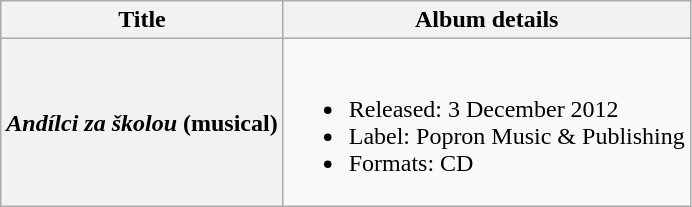<table class="wikitable plainrowheaders">
<tr>
<th>Title</th>
<th>Album details</th>
</tr>
<tr>
<th scope="row"><em>Andílci za školou</em> (musical)</th>
<td><br><ul><li>Released: 3 December 2012</li><li>Label: Popron Music & Publishing</li><li>Formats: CD</li></ul></td>
</tr>
</table>
